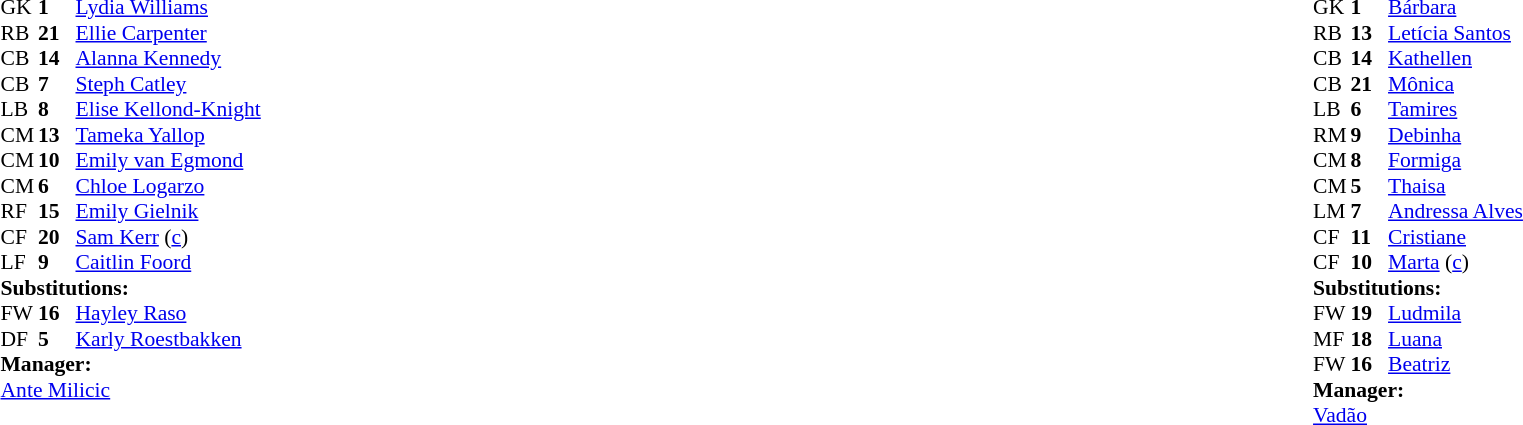<table width="100%">
<tr>
<td valign="top" width="40%"><br><table style="font-size:90%" cellspacing="0" cellpadding="0">
<tr>
<th width=25></th>
<th width=25></th>
</tr>
<tr>
<td>GK</td>
<td><strong>1</strong></td>
<td><a href='#'>Lydia Williams</a></td>
</tr>
<tr>
<td>RB</td>
<td><strong>21</strong></td>
<td><a href='#'>Ellie Carpenter</a></td>
</tr>
<tr>
<td>CB</td>
<td><strong>14</strong></td>
<td><a href='#'>Alanna Kennedy</a></td>
</tr>
<tr>
<td>CB</td>
<td><strong>7</strong></td>
<td><a href='#'>Steph Catley</a></td>
</tr>
<tr>
<td>LB</td>
<td><strong>8</strong></td>
<td><a href='#'>Elise Kellond-Knight</a></td>
</tr>
<tr>
<td>CM</td>
<td><strong>13</strong></td>
<td><a href='#'>Tameka Yallop</a></td>
</tr>
<tr>
<td>CM</td>
<td><strong>10</strong></td>
<td><a href='#'>Emily van Egmond</a></td>
</tr>
<tr>
<td>CM</td>
<td><strong>6</strong></td>
<td><a href='#'>Chloe Logarzo</a></td>
</tr>
<tr>
<td>RF</td>
<td><strong>15</strong></td>
<td><a href='#'>Emily Gielnik</a></td>
<td></td>
<td></td>
</tr>
<tr>
<td>CF</td>
<td><strong>20</strong></td>
<td><a href='#'>Sam Kerr</a> (<a href='#'>c</a>)</td>
</tr>
<tr>
<td>LF</td>
<td><strong>9</strong></td>
<td><a href='#'>Caitlin Foord</a></td>
<td></td>
<td></td>
</tr>
<tr>
<td colspan=3><strong>Substitutions:</strong></td>
</tr>
<tr>
<td>FW</td>
<td><strong>16</strong></td>
<td><a href='#'>Hayley Raso</a></td>
<td></td>
<td></td>
</tr>
<tr>
<td>DF</td>
<td><strong>5</strong></td>
<td><a href='#'>Karly Roestbakken</a></td>
<td></td>
<td></td>
</tr>
<tr>
<td colspan=3><strong>Manager:</strong></td>
</tr>
<tr>
<td colspan=3><a href='#'>Ante Milicic</a></td>
</tr>
</table>
</td>
<td valign="top"></td>
<td valign="top" width="50%"><br><table style="font-size:90%; margin:auto" cellspacing="0" cellpadding="0">
<tr>
<th width=25></th>
<th width=25></th>
</tr>
<tr>
<td>GK</td>
<td><strong>1</strong></td>
<td><a href='#'>Bárbara</a></td>
</tr>
<tr>
<td>RB</td>
<td><strong>13</strong></td>
<td><a href='#'>Letícia Santos</a></td>
</tr>
<tr>
<td>CB</td>
<td><strong>14</strong></td>
<td><a href='#'>Kathellen</a></td>
</tr>
<tr>
<td>CB</td>
<td><strong>21</strong></td>
<td><a href='#'>Mônica</a></td>
</tr>
<tr>
<td>LB</td>
<td><strong>6</strong></td>
<td><a href='#'>Tamires</a></td>
</tr>
<tr>
<td>RM</td>
<td><strong>9</strong></td>
<td><a href='#'>Debinha</a></td>
</tr>
<tr>
<td>CM</td>
<td><strong>8</strong></td>
<td><a href='#'>Formiga</a></td>
<td></td>
<td></td>
</tr>
<tr>
<td>CM</td>
<td><strong>5</strong></td>
<td><a href='#'>Thaisa</a></td>
</tr>
<tr>
<td>LM</td>
<td><strong>7</strong></td>
<td><a href='#'>Andressa Alves</a></td>
<td></td>
</tr>
<tr>
<td>CF</td>
<td><strong>11</strong></td>
<td><a href='#'>Cristiane</a></td>
<td></td>
<td></td>
</tr>
<tr>
<td>CF</td>
<td><strong>10</strong></td>
<td><a href='#'>Marta</a> (<a href='#'>c</a>)</td>
<td></td>
<td></td>
</tr>
<tr>
<td colspan=3><strong>Substitutions:</strong></td>
</tr>
<tr>
<td>FW</td>
<td><strong>19</strong></td>
<td><a href='#'>Ludmila</a></td>
<td></td>
<td></td>
</tr>
<tr>
<td>MF</td>
<td><strong>18</strong></td>
<td><a href='#'>Luana</a></td>
<td></td>
<td></td>
</tr>
<tr>
<td>FW</td>
<td><strong>16</strong></td>
<td><a href='#'>Beatriz</a></td>
<td></td>
<td></td>
</tr>
<tr>
<td colspan=3><strong>Manager:</strong></td>
</tr>
<tr>
<td colspan=3><a href='#'>Vadão</a></td>
</tr>
</table>
</td>
</tr>
</table>
